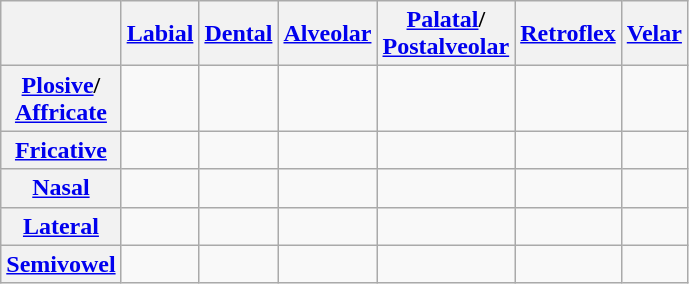<table class="wikitable" style="text-align: center;">
<tr>
<th></th>
<th><a href='#'>Labial</a></th>
<th><a href='#'>Dental</a></th>
<th><a href='#'>Alveolar</a></th>
<th><a href='#'>Palatal</a>/<br><a href='#'>Postalveolar</a></th>
<th><a href='#'>Retroflex</a></th>
<th><a href='#'>Velar</a></th>
</tr>
<tr>
<th><a href='#'>Plosive</a>/<br><a href='#'>Affricate</a></th>
<td></td>
<td></td>
<td></td>
<td></td>
<td></td>
<td></td>
</tr>
<tr>
<th><a href='#'>Fricative</a></th>
<td></td>
<td></td>
<td></td>
<td></td>
<td></td>
<td></td>
</tr>
<tr>
<th><a href='#'>Nasal</a></th>
<td></td>
<td></td>
<td></td>
<td></td>
<td></td>
<td></td>
</tr>
<tr>
<th><a href='#'>Lateral</a></th>
<td></td>
<td></td>
<td></td>
<td></td>
<td></td>
<td></td>
</tr>
<tr>
<th><a href='#'>Semivowel</a></th>
<td></td>
<td></td>
<td></td>
<td></td>
<td></td>
<td></td>
</tr>
</table>
